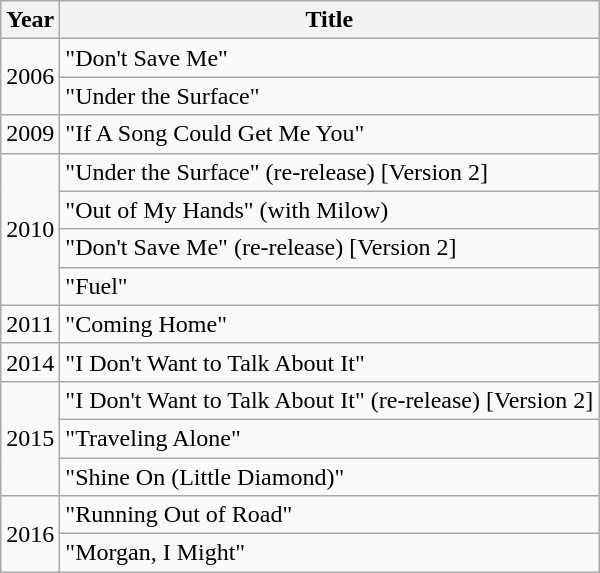<table class="wikitable">
<tr>
<th>Year</th>
<th>Title</th>
</tr>
<tr>
<td rowspan="2">2006</td>
<td>"Don't Save Me"</td>
</tr>
<tr>
<td>"Under the Surface"</td>
</tr>
<tr>
<td>2009</td>
<td>"If A Song Could Get Me You"</td>
</tr>
<tr>
<td rowspan="4">2010</td>
<td>"Under the Surface" (re-release) [Version 2]</td>
</tr>
<tr>
<td>"Out of My Hands" (with Milow)</td>
</tr>
<tr>
<td>"Don't Save Me" (re-release) [Version 2]</td>
</tr>
<tr>
<td>"Fuel"</td>
</tr>
<tr>
<td>2011</td>
<td>"Coming Home"</td>
</tr>
<tr>
<td>2014</td>
<td>"I Don't Want to Talk About It"</td>
</tr>
<tr>
<td rowspan="3">2015</td>
<td>"I Don't Want to Talk About It" (re-release) [Version 2]</td>
</tr>
<tr>
<td>"Traveling Alone"</td>
</tr>
<tr>
<td>"Shine On (Little Diamond)"</td>
</tr>
<tr>
<td rowspan="2">2016</td>
<td>"Running Out of Road"</td>
</tr>
<tr>
<td>"Morgan, I Might"</td>
</tr>
</table>
